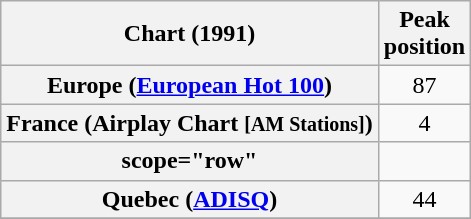<table class="wikitable sortable plainrowheaders">
<tr>
<th scope="col">Chart (1991)</th>
<th scope="col">Peak<br>position</th>
</tr>
<tr>
<th scope="row">Europe (<a href='#'>European Hot 100</a>)</th>
<td align="center">87</td>
</tr>
<tr>
<th scope="row">France (Airplay Chart <small>[AM Stations]</small>)</th>
<td align="center">4</td>
</tr>
<tr>
<th>scope="row"</th>
</tr>
<tr>
<th scope="row">Quebec (<a href='#'>ADISQ</a>)</th>
<td align="center">44</td>
</tr>
<tr>
</tr>
</table>
